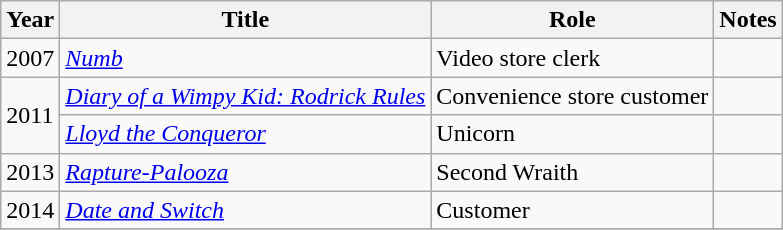<table class="wikitable sortable">
<tr>
<th>Year</th>
<th>Title</th>
<th>Role</th>
<th>Notes</th>
</tr>
<tr>
<td>2007</td>
<td><em><a href='#'>Numb</a></em></td>
<td>Video store clerk</td>
<td></td>
</tr>
<tr>
<td rowspan="2">2011</td>
<td><em><a href='#'>Diary of a Wimpy Kid: Rodrick Rules</a></em></td>
<td>Convenience store customer</td>
<td></td>
</tr>
<tr>
<td><em><a href='#'>Lloyd the Conqueror</a></em></td>
<td>Unicorn</td>
<td></td>
</tr>
<tr>
<td>2013</td>
<td><em><a href='#'>Rapture-Palooza</a></em></td>
<td>Second Wraith</td>
<td></td>
</tr>
<tr>
<td>2014</td>
<td><em><a href='#'>Date and Switch</a></em></td>
<td>Customer</td>
<td></td>
</tr>
<tr>
</tr>
</table>
